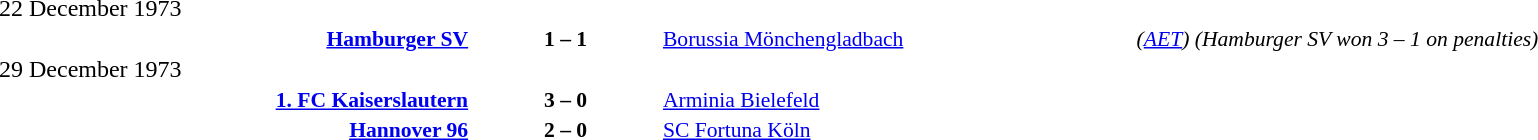<table width=100% cellspacing=1>
<tr>
<th width=25%></th>
<th width=10%></th>
<th width=25%></th>
<th></th>
</tr>
<tr>
<td>22 December 1973</td>
</tr>
<tr style=font-size:90%>
<td align=right><strong><a href='#'>Hamburger SV</a></strong></td>
<td align=center><strong>1 – 1</strong></td>
<td><a href='#'>Borussia Mönchengladbach</a></td>
<td><em>(<a href='#'>AET</a>) (Hamburger SV won 3 – 1 on penalties)</em></td>
</tr>
<tr>
<td>29 December 1973</td>
</tr>
<tr style=font-size:90%>
<td align=right><strong><a href='#'>1. FC Kaiserslautern</a></strong></td>
<td align=center><strong>3 – 0</strong></td>
<td><a href='#'>Arminia Bielefeld</a></td>
</tr>
<tr style=font-size:90%>
<td align=right><strong><a href='#'>Hannover 96</a></strong></td>
<td align=center><strong>2 – 0</strong></td>
<td><a href='#'>SC Fortuna Köln</a></td>
</tr>
</table>
